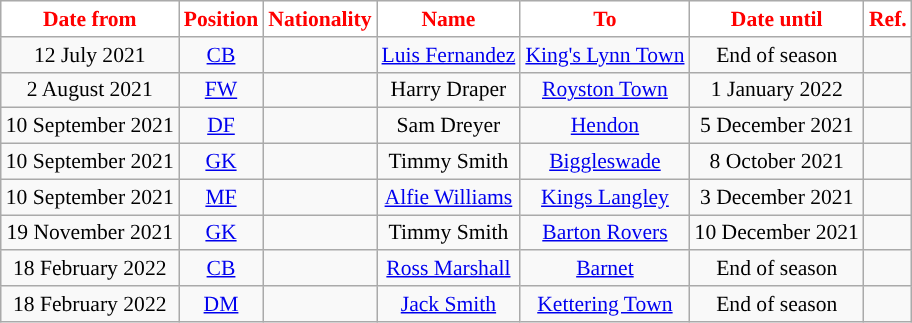<table class="wikitable"  style="text-align:center; font-size:90%; ">
<tr>
<th style="background:white; color:red; ">Date from</th>
<th style="background:white; color:red; ">Position</th>
<th style="background:white; color:red; ">Nationality</th>
<th style="background:white; color:red; ">Name</th>
<th style="background:white; color:red; ">To</th>
<th style="background:white; color:red; ">Date until</th>
<th style="background:white; color:red; ">Ref.</th>
</tr>
<tr>
<td>12 July 2021</td>
<td><a href='#'>CB</a></td>
<td></td>
<td><a href='#'>Luis Fernandez</a></td>
<td> <a href='#'>King's Lynn Town</a></td>
<td>End of season</td>
<td></td>
</tr>
<tr>
<td>2 August 2021</td>
<td><a href='#'>FW</a></td>
<td></td>
<td>Harry Draper</td>
<td> <a href='#'>Royston Town</a></td>
<td>1 January 2022</td>
<td></td>
</tr>
<tr>
<td>10 September 2021</td>
<td><a href='#'>DF</a></td>
<td></td>
<td>Sam Dreyer</td>
<td> <a href='#'>Hendon</a></td>
<td>5 December 2021</td>
<td></td>
</tr>
<tr>
<td>10 September 2021</td>
<td><a href='#'>GK</a></td>
<td></td>
<td>Timmy Smith</td>
<td> <a href='#'>Biggleswade</a></td>
<td>8 October 2021</td>
<td></td>
</tr>
<tr>
<td>10 September 2021</td>
<td><a href='#'>MF</a></td>
<td></td>
<td><a href='#'>Alfie Williams</a></td>
<td> <a href='#'>Kings Langley</a></td>
<td>3 December 2021</td>
<td></td>
</tr>
<tr>
<td>19 November 2021</td>
<td><a href='#'>GK</a></td>
<td></td>
<td>Timmy Smith</td>
<td> <a href='#'>Barton Rovers</a></td>
<td>10 December 2021</td>
<td></td>
</tr>
<tr>
<td>18 February 2022</td>
<td><a href='#'>CB</a></td>
<td></td>
<td><a href='#'>Ross Marshall</a></td>
<td> <a href='#'>Barnet</a></td>
<td>End of season</td>
<td></td>
</tr>
<tr>
<td>18 February 2022</td>
<td><a href='#'>DM</a></td>
<td></td>
<td><a href='#'>Jack Smith</a></td>
<td> <a href='#'>Kettering Town</a></td>
<td>End of season</td>
<td></td>
</tr>
</table>
